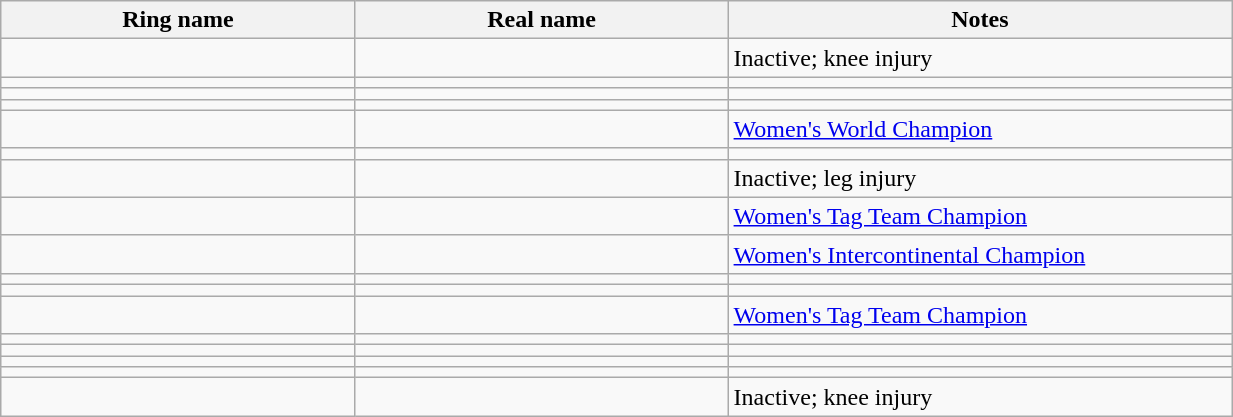<table class="wikitable sortable" style="width:65%;">
<tr>
<th width=19%>Ring name</th>
<th width=20%>Real name</th>
<th width=27%>Notes</th>
</tr>
<tr>
<td></td>
<td></td>
<td>Inactive; knee injury</td>
</tr>
<tr>
<td></td>
<td></td>
<td></td>
</tr>
<tr>
<td></td>
<td></td>
<td></td>
</tr>
<tr>
<td></td>
<td></td>
<td></td>
</tr>
<tr>
<td></td>
<td></td>
<td><a href='#'>Women's World Champion</a></td>
</tr>
<tr>
<td></td>
<td></td>
<td></td>
</tr>
<tr>
<td></td>
<td></td>
<td>Inactive; leg injury</td>
</tr>
<tr>
<td></td>
<td></td>
<td><a href='#'>Women's Tag Team Champion</a></td>
</tr>
<tr>
<td></td>
<td></td>
<td><a href='#'>Women's Intercontinental Champion</a></td>
</tr>
<tr>
<td></td>
<td></td>
<td></td>
</tr>
<tr>
<td></td>
<td></td>
<td></td>
</tr>
<tr>
<td></td>
<td></td>
<td><a href='#'>Women's Tag Team Champion</a></td>
</tr>
<tr>
<td></td>
<td></td>
<td></td>
</tr>
<tr>
<td></td>
<td></td>
<td></td>
</tr>
<tr>
<td></td>
<td></td>
<td></td>
</tr>
<tr>
<td></td>
<td></td>
<td></td>
</tr>
<tr>
<td></td>
<td></td>
<td>Inactive; knee injury</td>
</tr>
</table>
